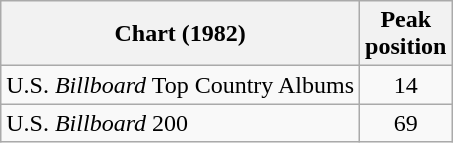<table class="wikitable">
<tr>
<th>Chart (1982)</th>
<th>Peak<br>position</th>
</tr>
<tr>
<td>U.S. <em>Billboard</em> Top Country Albums</td>
<td align="center">14</td>
</tr>
<tr>
<td>U.S. <em>Billboard</em> 200</td>
<td align="center">69</td>
</tr>
</table>
